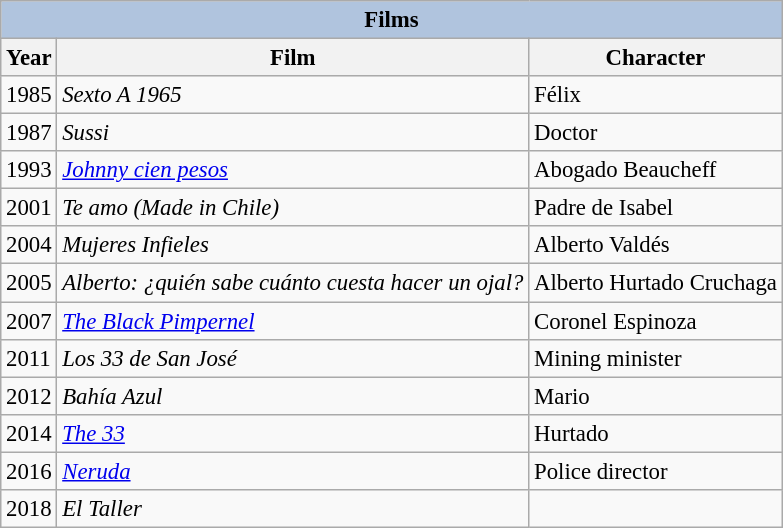<table class="wikitable" style="font-size: 95%;">
<tr>
<th colspan="4" style="background: LightSteelBlue;">Films</th>
</tr>
<tr>
<th>Year</th>
<th>Film</th>
<th>Character</th>
</tr>
<tr>
<td>1985</td>
<td><em>Sexto A 1965</em></td>
<td>Félix</td>
</tr>
<tr>
<td>1987</td>
<td><em>Sussi</em></td>
<td>Doctor</td>
</tr>
<tr>
<td>1993</td>
<td><em><a href='#'>Johnny cien pesos</a></em></td>
<td>Abogado Beaucheff</td>
</tr>
<tr>
<td>2001</td>
<td><em>Te amo (Made in Chile)</em></td>
<td>Padre de Isabel</td>
</tr>
<tr>
<td>2004</td>
<td><em>Mujeres Infieles</em></td>
<td>Alberto Valdés</td>
</tr>
<tr>
<td>2005</td>
<td><em>Alberto: ¿quién sabe cuánto cuesta hacer un ojal?</em></td>
<td>Alberto Hurtado Cruchaga</td>
</tr>
<tr>
<td>2007</td>
<td><em><a href='#'>The Black Pimpernel</a></em></td>
<td>Coronel Espinoza</td>
</tr>
<tr>
<td>2011</td>
<td><em>Los 33 de San José</em></td>
<td>Mining minister</td>
</tr>
<tr>
<td>2012</td>
<td><em>Bahía Azul</em></td>
<td>Mario</td>
</tr>
<tr>
<td>2014</td>
<td><em><a href='#'>The 33</a></em></td>
<td>Hurtado</td>
</tr>
<tr>
<td>2016</td>
<td><em><a href='#'>Neruda</a></em></td>
<td>Police director</td>
</tr>
<tr>
<td>2018</td>
<td><em>El Taller</em></td>
<td></td>
</tr>
</table>
